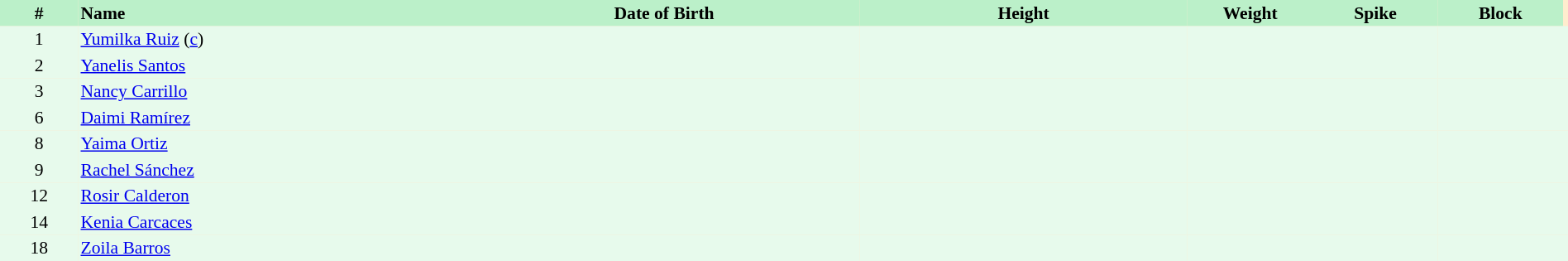<table border=0 cellpadding=2 cellspacing=0  |- bgcolor=#FFECCE style="text-align:center; font-size:90%;" width=100%>
<tr bgcolor=#BBF0C9>
<th width=5%>#</th>
<th width=25% align=left>Name</th>
<th width=25%>Date of Birth</th>
<th width=21%>Height</th>
<th width=8%>Weight</th>
<th width=8%>Spike</th>
<th width=8%>Block</th>
</tr>
<tr bgcolor=#E7FAEC>
<td>1</td>
<td align=left><a href='#'>Yumilka Ruiz</a> (<a href='#'>c</a>)</td>
<td></td>
<td></td>
<td></td>
<td></td>
<td></td>
<td></td>
</tr>
<tr bgcolor=#E7FAEC>
<td>2</td>
<td align=left><a href='#'>Yanelis Santos</a></td>
<td></td>
<td></td>
<td></td>
<td></td>
<td></td>
<td></td>
</tr>
<tr bgcolor=#E7FAEC>
<td>3</td>
<td align=left><a href='#'>Nancy Carrillo</a></td>
<td></td>
<td></td>
<td></td>
<td></td>
<td></td>
<td></td>
</tr>
<tr bgcolor=#E7FAEC>
<td>6</td>
<td align=left><a href='#'>Daimi Ramírez</a></td>
<td></td>
<td></td>
<td></td>
<td></td>
<td></td>
<td></td>
</tr>
<tr bgcolor=#E7FAEC>
<td>8</td>
<td align=left><a href='#'>Yaima Ortiz</a></td>
<td></td>
<td></td>
<td></td>
<td></td>
<td></td>
<td></td>
</tr>
<tr bgcolor=#E7FAEC>
<td>9</td>
<td align=left><a href='#'>Rachel Sánchez</a></td>
<td></td>
<td></td>
<td></td>
<td></td>
<td></td>
<td></td>
</tr>
<tr bgcolor=#E7FAEC>
<td>12</td>
<td align=left><a href='#'>Rosir Calderon</a></td>
<td></td>
<td></td>
<td></td>
<td></td>
<td></td>
<td></td>
</tr>
<tr bgcolor=#E7FAEC>
<td>14</td>
<td align=left><a href='#'>Kenia Carcaces</a></td>
<td></td>
<td></td>
<td></td>
<td></td>
<td></td>
<td></td>
</tr>
<tr bgcolor=#E7FAEC>
<td>18</td>
<td align=left><a href='#'>Zoila Barros</a></td>
<td></td>
<td></td>
<td></td>
<td></td>
<td></td>
<td></td>
</tr>
</table>
